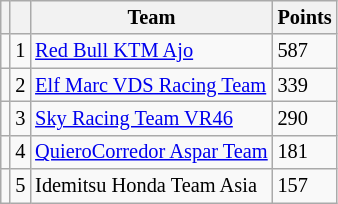<table class="wikitable" style="font-size: 85%;">
<tr>
<th></th>
<th></th>
<th>Team</th>
<th>Points</th>
</tr>
<tr>
<td></td>
<td align=center>1</td>
<td> <a href='#'>Red Bull KTM Ajo</a></td>
<td align=left>587</td>
</tr>
<tr>
<td></td>
<td align=center>2</td>
<td> <a href='#'>Elf Marc VDS Racing Team</a></td>
<td align=left>339</td>
</tr>
<tr>
<td></td>
<td align=center>3</td>
<td> <a href='#'>Sky Racing Team VR46</a></td>
<td align=left>290</td>
</tr>
<tr>
<td></td>
<td align=center>4</td>
<td> <a href='#'>QuieroCorredor Aspar Team</a></td>
<td align=left>181</td>
</tr>
<tr>
<td></td>
<td align=center>5</td>
<td> Idemitsu Honda Team Asia</td>
<td align=left>157</td>
</tr>
</table>
